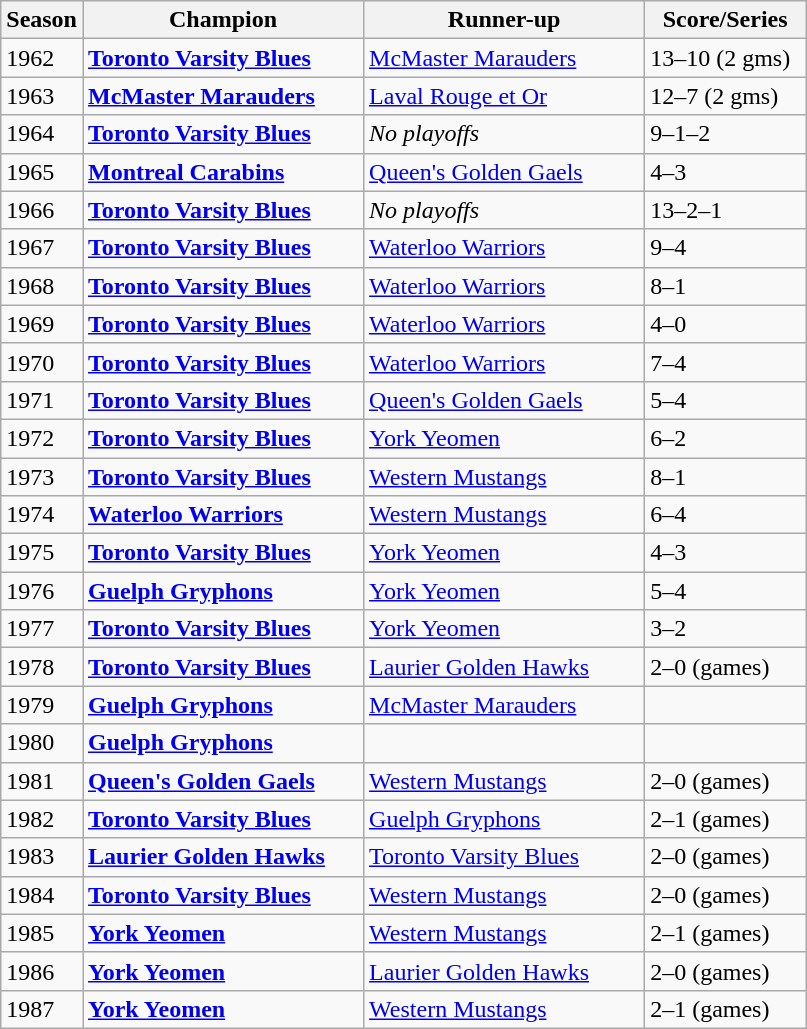<table class="wikitable">
<tr>
<th width="30em">Season</th>
<th width="180em">Champion</th>
<th width="180em">Runner-up</th>
<th width="100em">Score/Series</th>
</tr>
<tr>
<td>1962</td>
<td><strong><a href='#'>Toronto Varsity Blues</a></strong></td>
<td><a href='#'>McMaster Marauders</a></td>
<td>13–10 (2 gms)</td>
</tr>
<tr>
<td>1963</td>
<td><strong><a href='#'>McMaster Marauders</a></strong></td>
<td><a href='#'>Laval Rouge et Or</a></td>
<td>12–7 (2 gms)</td>
</tr>
<tr>
<td>1964</td>
<td><strong><a href='#'>Toronto Varsity Blues</a></strong></td>
<td><em>No playoffs</em></td>
<td>9–1–2</td>
</tr>
<tr>
<td>1965</td>
<td><strong><a href='#'>Montreal Carabins</a></strong></td>
<td><a href='#'>Queen's Golden Gaels</a></td>
<td>4–3</td>
</tr>
<tr>
<td>1966</td>
<td><strong><a href='#'>Toronto Varsity Blues</a></strong></td>
<td><em>No playoffs</em></td>
<td>13–2–1</td>
</tr>
<tr>
<td>1967</td>
<td><strong><a href='#'>Toronto Varsity Blues</a></strong></td>
<td><a href='#'>Waterloo Warriors</a></td>
<td>9–4</td>
</tr>
<tr>
<td>1968</td>
<td><strong><a href='#'>Toronto Varsity Blues</a></strong></td>
<td><a href='#'>Waterloo Warriors</a></td>
<td>8–1</td>
</tr>
<tr>
<td>1969</td>
<td><strong><a href='#'>Toronto Varsity Blues</a></strong></td>
<td><a href='#'>Waterloo Warriors</a></td>
<td>4–0</td>
</tr>
<tr>
<td>1970</td>
<td><strong><a href='#'>Toronto Varsity Blues</a></strong></td>
<td><a href='#'>Waterloo Warriors</a></td>
<td>7–4</td>
</tr>
<tr>
<td>1971</td>
<td><strong><a href='#'>Toronto Varsity Blues</a></strong></td>
<td><a href='#'>Queen's Golden Gaels</a></td>
<td>5–4</td>
</tr>
<tr>
<td>1972</td>
<td><strong><a href='#'>Toronto Varsity Blues</a></strong></td>
<td><a href='#'>York Yeomen</a></td>
<td>6–2</td>
</tr>
<tr>
<td>1973</td>
<td><strong><a href='#'>Toronto Varsity Blues</a></strong></td>
<td><a href='#'>Western Mustangs</a></td>
<td>8–1</td>
</tr>
<tr>
<td>1974</td>
<td><strong><a href='#'>Waterloo Warriors</a></strong></td>
<td><a href='#'>Western Mustangs</a></td>
<td>6–4</td>
</tr>
<tr>
<td>1975</td>
<td><strong><a href='#'>Toronto Varsity Blues</a></strong></td>
<td><a href='#'>York Yeomen</a></td>
<td>4–3</td>
</tr>
<tr>
<td>1976</td>
<td><strong><a href='#'>Guelph Gryphons</a></strong></td>
<td><a href='#'>York Yeomen</a></td>
<td>5–4</td>
</tr>
<tr>
<td>1977</td>
<td><strong><a href='#'>Toronto Varsity Blues</a></strong></td>
<td><a href='#'>York Yeomen</a></td>
<td>3–2</td>
</tr>
<tr>
<td>1978</td>
<td><strong><a href='#'>Toronto Varsity Blues</a></strong></td>
<td><a href='#'>Laurier Golden Hawks</a></td>
<td>2–0 (games)</td>
</tr>
<tr>
<td>1979</td>
<td><strong><a href='#'>Guelph Gryphons</a></strong></td>
<td><a href='#'>McMaster Marauders</a></td>
<td></td>
</tr>
<tr>
<td>1980</td>
<td><strong><a href='#'>Guelph Gryphons</a></strong></td>
<td></td>
<td></td>
</tr>
<tr>
<td>1981</td>
<td><strong><a href='#'>Queen's Golden Gaels</a></strong></td>
<td><a href='#'>Western Mustangs</a></td>
<td>2–0 (games)</td>
</tr>
<tr>
<td>1982</td>
<td><strong><a href='#'>Toronto Varsity Blues</a></strong></td>
<td><a href='#'>Guelph Gryphons</a></td>
<td>2–1 (games)</td>
</tr>
<tr>
<td>1983</td>
<td><strong><a href='#'>Laurier Golden Hawks</a></strong></td>
<td><a href='#'>Toronto Varsity Blues</a></td>
<td>2–0 (games)</td>
</tr>
<tr>
<td>1984</td>
<td><strong><a href='#'>Toronto Varsity Blues</a></strong></td>
<td><a href='#'>Western Mustangs</a></td>
<td>2–0 (games)</td>
</tr>
<tr>
<td>1985</td>
<td><strong><a href='#'>York Yeomen</a></strong></td>
<td><a href='#'>Western Mustangs</a></td>
<td>2–1 (games)</td>
</tr>
<tr>
<td>1986</td>
<td><strong><a href='#'>York Yeomen</a></strong></td>
<td><a href='#'>Laurier Golden Hawks</a></td>
<td>2–0 (games)</td>
</tr>
<tr>
<td>1987</td>
<td><strong><a href='#'>York Yeomen</a></strong></td>
<td><a href='#'>Western Mustangs</a></td>
<td>2–1 (games)</td>
</tr>
</table>
